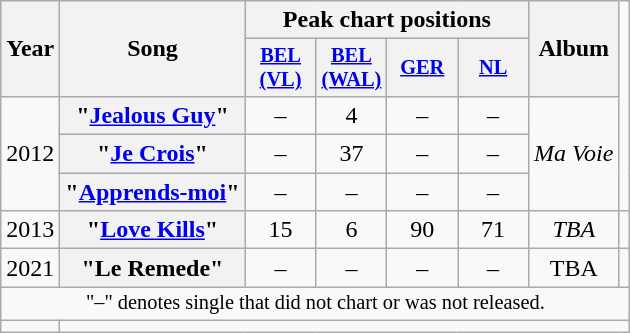<table class="wikitable plainrowheaders" style="text-align:center;" border="1">
<tr>
<th scope="col" rowspan="2">Year</th>
<th scope="col" rowspan="2">Song</th>
<th scope="col" colspan="4">Peak chart positions</th>
<th scope="col" rowspan="2">Album</th>
</tr>
<tr>
<th scope="col" style="width:3em;font-size:85%;"><a href='#'>BEL<br>(VL)</a><br></th>
<th scope="col" style="width:3em;font-size:85%;"><a href='#'>BEL<br>(WAL)</a><br></th>
<th scope="col" style="width:3em;font-size:85%;"><a href='#'>GER</a><br></th>
<th scope="col" style="width:3em;font-size:85%;"><a href='#'>NL</a><br></th>
</tr>
<tr>
<td rowspan="3">2012</td>
<th scope="row">"<a href='#'>Jealous Guy</a>"</th>
<td>–</td>
<td>4</td>
<td>–</td>
<td>–</td>
<td rowspan="3"><em>Ma Voie</em></td>
</tr>
<tr>
<th scope="row">"<a href='#'>Je Crois</a>"</th>
<td>–</td>
<td>37</td>
<td>–</td>
<td>–</td>
</tr>
<tr>
<th scope="row">"<a href='#'>Apprends-moi</a>"</th>
<td>–</td>
<td>–</td>
<td>–</td>
<td>–</td>
</tr>
<tr>
<td>2013</td>
<th scope="row">"<a href='#'>Love Kills</a>"</th>
<td>15</td>
<td>6</td>
<td>90</td>
<td>71</td>
<td><em>TBA</em></td>
<td></td>
</tr>
<tr>
<td>2021</td>
<th>"Le Remede"</th>
<td>–</td>
<td>–</td>
<td>–</td>
<td>–</td>
<td>TBA</td>
<td></td>
</tr>
<tr>
<td colspan="14" style="font-size:85%">"–" denotes single that did not chart or was not released.</td>
</tr>
<tr>
<td></td>
</tr>
</table>
